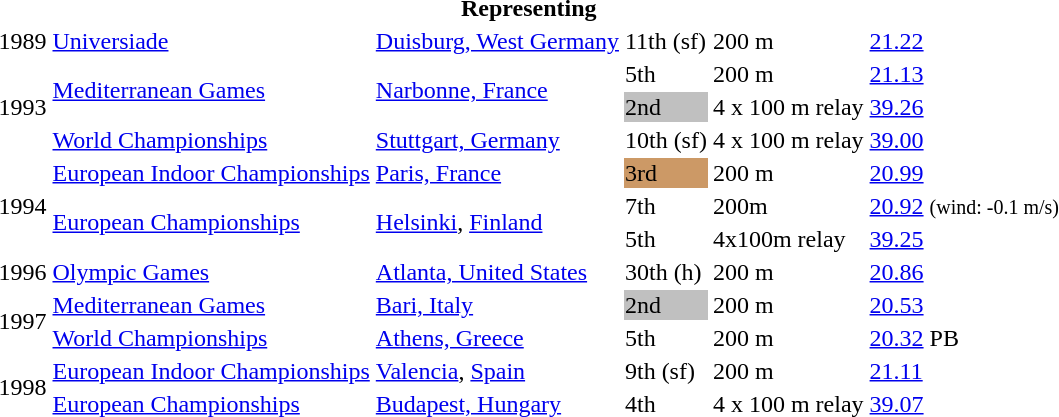<table>
<tr>
<th colspan="6">Representing </th>
</tr>
<tr>
<td>1989</td>
<td><a href='#'>Universiade</a></td>
<td><a href='#'>Duisburg, West Germany</a></td>
<td>11th (sf)</td>
<td>200 m</td>
<td><a href='#'>21.22</a></td>
</tr>
<tr>
<td rowspan=3>1993</td>
<td rowspan=2><a href='#'>Mediterranean Games</a></td>
<td rowspan=2><a href='#'>Narbonne, France</a></td>
<td>5th</td>
<td>200 m</td>
<td><a href='#'>21.13</a></td>
</tr>
<tr>
<td bgcolor="silver">2nd</td>
<td>4 x 100 m relay</td>
<td><a href='#'>39.26</a></td>
</tr>
<tr>
<td><a href='#'>World Championships</a></td>
<td><a href='#'>Stuttgart, Germany</a></td>
<td>10th (sf)</td>
<td>4 x 100 m relay</td>
<td><a href='#'>39.00</a></td>
</tr>
<tr>
<td rowspan=3>1994</td>
<td><a href='#'>European Indoor Championships</a></td>
<td><a href='#'>Paris, France</a></td>
<td bgcolor="cc9966">3rd</td>
<td>200 m</td>
<td><a href='#'>20.99</a></td>
</tr>
<tr>
<td rowspan=2><a href='#'>European Championships</a></td>
<td rowspan=2><a href='#'>Helsinki</a>, <a href='#'>Finland</a></td>
<td>7th</td>
<td>200m</td>
<td><a href='#'>20.92</a> <small>(wind: -0.1 m/s)</small></td>
</tr>
<tr>
<td>5th</td>
<td>4x100m relay</td>
<td><a href='#'>39.25</a></td>
</tr>
<tr>
<td>1996</td>
<td><a href='#'>Olympic Games</a></td>
<td><a href='#'>Atlanta, United States</a></td>
<td>30th (h)</td>
<td>200 m</td>
<td><a href='#'>20.86</a></td>
</tr>
<tr>
<td rowspan=2>1997</td>
<td><a href='#'>Mediterranean Games</a></td>
<td><a href='#'>Bari, Italy</a></td>
<td bgcolor="silver">2nd</td>
<td>200 m</td>
<td><a href='#'>20.53</a></td>
</tr>
<tr>
<td><a href='#'>World Championships</a></td>
<td><a href='#'>Athens, Greece</a></td>
<td>5th</td>
<td>200 m</td>
<td><a href='#'>20.32</a> PB</td>
</tr>
<tr>
<td rowspan=2>1998</td>
<td><a href='#'>European Indoor Championships</a></td>
<td><a href='#'>Valencia</a>, <a href='#'>Spain</a></td>
<td>9th (sf)</td>
<td>200 m</td>
<td><a href='#'>21.11</a></td>
</tr>
<tr>
<td><a href='#'>European Championships</a></td>
<td><a href='#'>Budapest, Hungary</a></td>
<td>4th</td>
<td>4 x 100 m relay</td>
<td><a href='#'>39.07</a></td>
</tr>
</table>
